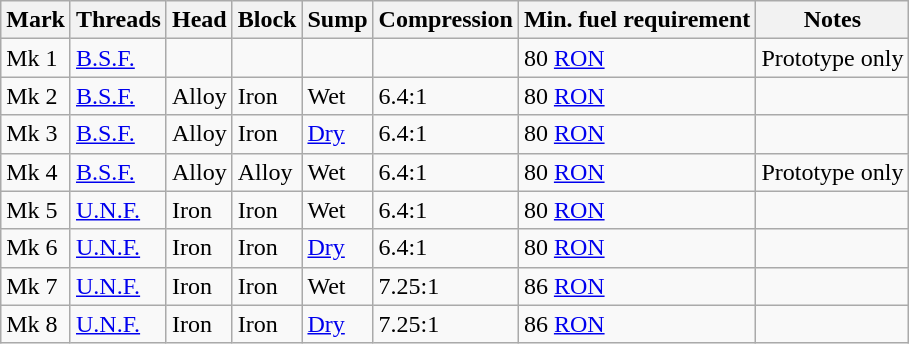<table class="wikitable">
<tr>
<th>Mark</th>
<th>Threads</th>
<th>Head</th>
<th>Block</th>
<th>Sump</th>
<th>Compression</th>
<th>Min. fuel requirement</th>
<th>Notes</th>
</tr>
<tr>
<td>Mk 1</td>
<td><a href='#'>B.S.F.</a></td>
<td></td>
<td></td>
<td></td>
<td></td>
<td>80 <a href='#'>RON</a></td>
<td>Prototype only</td>
</tr>
<tr>
<td>Mk 2</td>
<td><a href='#'>B.S.F.</a></td>
<td>Alloy</td>
<td>Iron</td>
<td>Wet</td>
<td>6.4:1</td>
<td>80 <a href='#'>RON</a></td>
<td></td>
</tr>
<tr>
<td>Mk 3</td>
<td><a href='#'>B.S.F.</a></td>
<td>Alloy</td>
<td>Iron</td>
<td><a href='#'>Dry</a></td>
<td>6.4:1</td>
<td>80 <a href='#'>RON</a></td>
<td></td>
</tr>
<tr>
<td>Mk 4</td>
<td><a href='#'>B.S.F.</a></td>
<td>Alloy</td>
<td>Alloy</td>
<td>Wet</td>
<td>6.4:1</td>
<td>80 <a href='#'>RON</a></td>
<td>Prototype only</td>
</tr>
<tr>
<td>Mk 5</td>
<td><a href='#'>U.N.F.</a></td>
<td>Iron</td>
<td>Iron</td>
<td>Wet</td>
<td>6.4:1</td>
<td>80 <a href='#'>RON</a></td>
<td></td>
</tr>
<tr>
<td>Mk 6</td>
<td><a href='#'>U.N.F.</a></td>
<td>Iron</td>
<td>Iron</td>
<td><a href='#'>Dry</a></td>
<td>6.4:1</td>
<td>80 <a href='#'>RON</a></td>
<td></td>
</tr>
<tr>
<td>Mk 7</td>
<td><a href='#'>U.N.F.</a></td>
<td>Iron</td>
<td>Iron</td>
<td>Wet</td>
<td>7.25:1</td>
<td>86 <a href='#'>RON</a></td>
<td></td>
</tr>
<tr>
<td>Mk 8</td>
<td><a href='#'>U.N.F.</a></td>
<td>Iron</td>
<td>Iron</td>
<td><a href='#'>Dry</a></td>
<td>7.25:1</td>
<td>86 <a href='#'>RON</a></td>
<td></td>
</tr>
</table>
